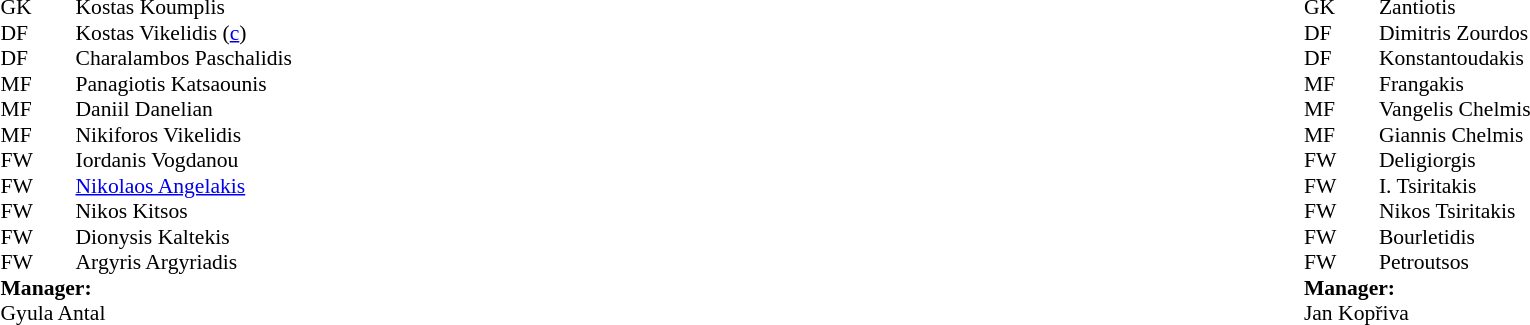<table width="100%">
<tr>
<td valign="top" width="50%"><br><table style="font-size: 90%" cellspacing="0" cellpadding="0">
<tr>
<th width="25"></th>
<th width="25"></th>
</tr>
<tr>
<td>GK</td>
<td></td>
<td> Kostas Koumplis</td>
</tr>
<tr>
<td>DF</td>
<td></td>
<td> Kostas Vikelidis (<a href='#'>c</a>)</td>
</tr>
<tr>
<td>DF</td>
<td></td>
<td> Charalambos Paschalidis</td>
</tr>
<tr>
<td>MF</td>
<td></td>
<td> Panagiotis Katsaounis</td>
</tr>
<tr>
<td>MF</td>
<td></td>
<td> Daniil Danelian</td>
</tr>
<tr>
<td>MF</td>
<td></td>
<td> Nikiforos Vikelidis</td>
</tr>
<tr>
<td>FW</td>
<td></td>
<td> Iordanis Vogdanou</td>
</tr>
<tr>
<td>FW</td>
<td></td>
<td> <a href='#'>Nikolaos Angelakis</a></td>
</tr>
<tr>
<td>FW</td>
<td></td>
<td> Nikos Kitsos</td>
</tr>
<tr>
<td>FW</td>
<td></td>
<td> Dionysis Kaltekis</td>
</tr>
<tr>
<td>FW</td>
<td></td>
<td> Argyris Argyriadis</td>
</tr>
<tr>
<td colspan=4><strong>Manager:</strong></td>
</tr>
<tr>
<td colspan="4"> Gyula Antal</td>
</tr>
</table>
</td>
<td valign="top" width="50%"><br><table style="font-size: 90%" cellspacing="0" cellpadding="0" align="center">
<tr>
<th width="25"></th>
<th width="25"></th>
</tr>
<tr>
<td>GK</td>
<td></td>
<td> Zantiotis</td>
</tr>
<tr>
<td>DF</td>
<td></td>
<td> Dimitris Zourdos</td>
</tr>
<tr>
<td>DF</td>
<td></td>
<td> Konstantoudakis</td>
</tr>
<tr>
<td>MF</td>
<td></td>
<td> Frangakis</td>
</tr>
<tr>
<td>MF</td>
<td></td>
<td> Vangelis Chelmis</td>
</tr>
<tr>
<td>MF</td>
<td></td>
<td> Giannis Chelmis</td>
</tr>
<tr>
<td>FW</td>
<td></td>
<td> Deligiorgis</td>
</tr>
<tr>
<td>FW</td>
<td></td>
<td> I. Tsiritakis</td>
</tr>
<tr>
<td>FW</td>
<td></td>
<td> Nikos Tsiritakis</td>
</tr>
<tr>
<td>FW</td>
<td></td>
<td> Bourletidis</td>
</tr>
<tr>
<td>FW</td>
<td></td>
<td> Petroutsos</td>
</tr>
<tr>
<td colspan=4><strong>Manager:</strong></td>
</tr>
<tr>
<td colspan="4"> Jan Kopřiva</td>
</tr>
</table>
</td>
</tr>
</table>
